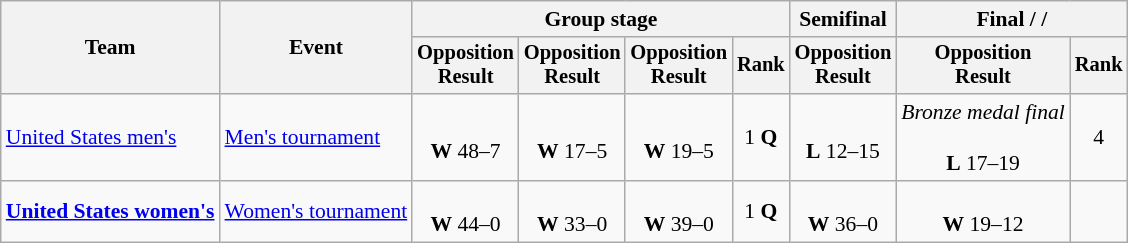<table class=wikitable style=font-size:90%;text-align:center>
<tr>
<th rowspan=2>Team</th>
<th rowspan=2>Event</th>
<th colspan=4>Group stage</th>
<th>Semifinal</th>
<th colspan=2>Final /  / </th>
</tr>
<tr style=font-size:95%>
<th>Opposition<br>Result</th>
<th>Opposition<br>Result</th>
<th>Opposition<br>Result</th>
<th>Rank</th>
<th>Opposition<br>Result</th>
<th>Opposition<br>Result</th>
<th>Rank</th>
</tr>
<tr>
<td align=left><a href='#'>United States men's</a></td>
<td align=left><a href='#'>Men's tournament</a></td>
<td><br><strong>W</strong> 48–7</td>
<td><br><strong>W</strong> 17–5</td>
<td><br><strong>W</strong> 19–5</td>
<td>1 <strong>Q</strong></td>
<td><br><strong>L</strong> 12–15</td>
<td><em>Bronze medal final</em><br><br><strong>L</strong> 17–19</td>
<td>4</td>
</tr>
<tr>
<td align=left><strong><a href='#'>United States women's</a></strong></td>
<td align=left><a href='#'>Women's tournament</a></td>
<td><br><strong>W</strong> 44–0</td>
<td><br><strong>W</strong> 33–0</td>
<td><br><strong>W</strong> 39–0</td>
<td>1 <strong>Q</strong></td>
<td><br><strong>W</strong> 36–0</td>
<td><br><strong>W</strong> 19–12</td>
<td></td>
</tr>
</table>
